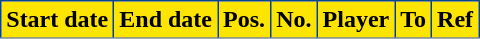<table class="wikitable plainrowheaders sortable">
<tr>
<th style="background-color:#FDE500;color:black;border:1px solid #004292">Start date</th>
<th style="background-color:#FDE500;color:black;border:1px solid #004292">End date</th>
<th style="background-color:#FDE500;color:black;border:1px solid #004292">Pos.</th>
<th style="background-color:#FDE500;color:black;border:1px solid #004292">No.</th>
<th style="background-color:#FDE500;color:black;border:1px solid #004292">Player</th>
<th style="background-color:#FDE500;color:black;border:1px solid #004292">To</th>
<th style="background-color:#FDE500;color:black;border:1px solid #004292">Ref</th>
</tr>
<tr>
</tr>
</table>
